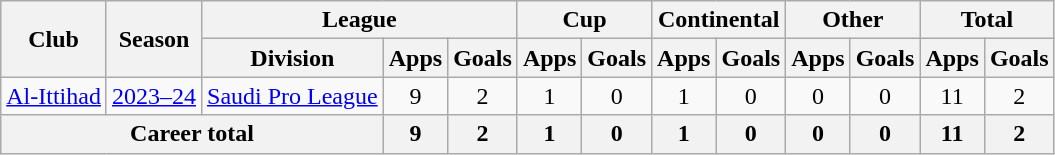<table class=wikitable style=text-align:center>
<tr>
<th rowspan="2">Club</th>
<th rowspan="2">Season</th>
<th colspan="3">League</th>
<th colspan="2">Cup</th>
<th colspan="2">Continental</th>
<th colspan="2">Other</th>
<th colspan="2">Total</th>
</tr>
<tr>
<th>Division</th>
<th>Apps</th>
<th>Goals</th>
<th>Apps</th>
<th>Goals</th>
<th>Apps</th>
<th>Goals</th>
<th>Apps</th>
<th>Goals</th>
<th>Apps</th>
<th>Goals</th>
</tr>
<tr>
<td><a href='#'>Al-Ittihad</a></td>
<td><a href='#'>2023–24</a></td>
<td><a href='#'>Saudi Pro League</a></td>
<td>9</td>
<td>2</td>
<td>1</td>
<td>0</td>
<td>1</td>
<td>0</td>
<td>0</td>
<td>0</td>
<td>11</td>
<td>2</td>
</tr>
<tr>
<th colspan=3>Career total</th>
<th>9</th>
<th>2</th>
<th>1</th>
<th>0</th>
<th>1</th>
<th>0</th>
<th>0</th>
<th>0</th>
<th>11</th>
<th>2</th>
</tr>
</table>
